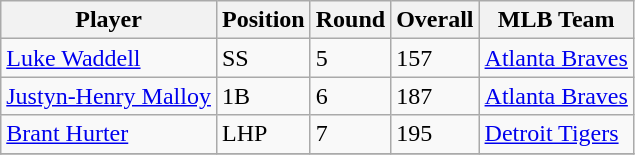<table class="wikitable">
<tr>
<th>Player</th>
<th>Position</th>
<th>Round</th>
<th>Overall</th>
<th>MLB Team</th>
</tr>
<tr>
<td><a href='#'>Luke Waddell</a></td>
<td>SS</td>
<td>5</td>
<td>157</td>
<td><a href='#'>Atlanta Braves</a></td>
</tr>
<tr>
<td><a href='#'>Justyn-Henry Malloy</a></td>
<td>1B</td>
<td>6</td>
<td>187</td>
<td><a href='#'>Atlanta Braves</a></td>
</tr>
<tr>
<td><a href='#'>Brant Hurter</a></td>
<td>LHP</td>
<td>7</td>
<td>195</td>
<td><a href='#'>Detroit Tigers</a></td>
</tr>
<tr>
</tr>
</table>
